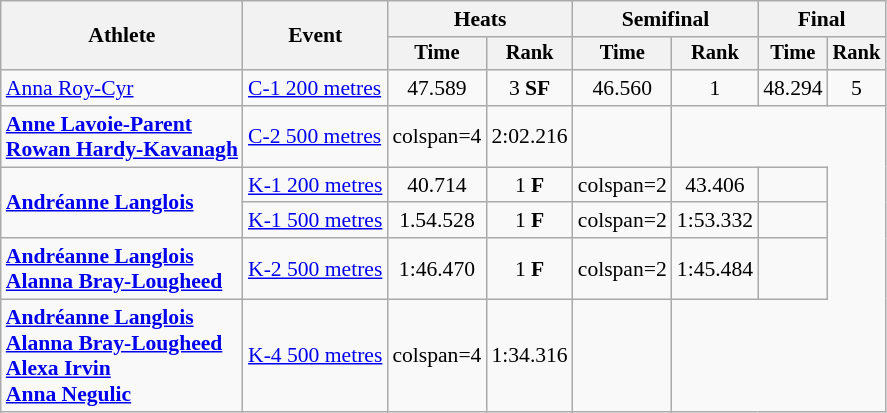<table class="wikitable" style="font-size:90%">
<tr>
<th rowspan=2>Athlete</th>
<th rowspan=2>Event</th>
<th colspan="2">Heats</th>
<th colspan="2">Semifinal</th>
<th colspan="2">Final</th>
</tr>
<tr style="font-size:95%">
<th>Time</th>
<th>Rank</th>
<th>Time</th>
<th>Rank</th>
<th>Time</th>
<th>Rank</th>
</tr>
<tr align=center>
<td align=left><a href='#'>Anna Roy-Cyr</a></td>
<td align=left><a href='#'>C-1 200 metres</a></td>
<td>47.589</td>
<td>3 <strong>SF</strong></td>
<td>46.560</td>
<td>1</td>
<td>48.294</td>
<td>5</td>
</tr>
<tr align=center>
<td align=left><strong><a href='#'>Anne Lavoie-Parent</a><br><a href='#'>Rowan Hardy-Kavanagh</a></strong></td>
<td align=left><a href='#'>C-2 500 metres</a></td>
<td>colspan=4 </td>
<td>2:02.216</td>
<td></td>
</tr>
<tr align=center>
<td align=left rowspan=2><strong><a href='#'>Andréanne Langlois</a></strong></td>
<td align=left><a href='#'>K-1 200 metres</a></td>
<td>40.714</td>
<td>1 <strong>F</strong></td>
<td>colspan=2 </td>
<td>43.406</td>
<td></td>
</tr>
<tr align=center>
<td align=left><a href='#'>K-1 500 metres</a></td>
<td>1.54.528</td>
<td>1 <strong>F</strong></td>
<td>colspan=2 </td>
<td>1:53.332</td>
<td></td>
</tr>
<tr align=center>
<td align=left><strong><a href='#'>Andréanne Langlois</a><br><a href='#'>Alanna Bray-Lougheed</a></strong></td>
<td align=left><a href='#'>K-2 500 metres</a></td>
<td>1:46.470</td>
<td>1 <strong>F</strong></td>
<td>colspan=2 </td>
<td>1:45.484</td>
<td></td>
</tr>
<tr align=center>
<td align=left><strong><a href='#'>Andréanne Langlois</a><br><a href='#'>Alanna Bray-Lougheed</a><br><a href='#'>Alexa Irvin</a><br><a href='#'>Anna Negulic</a></strong></td>
<td align=left><a href='#'>K-4 500 metres</a></td>
<td>colspan=4 </td>
<td>1:34.316</td>
<td></td>
</tr>
</table>
